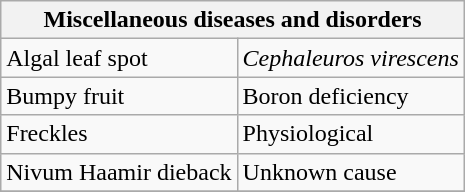<table class="wikitable" style="clear">
<tr>
<th colspan=2><strong>Miscellaneous diseases and disorders</strong><br></th>
</tr>
<tr>
<td>Algal leaf spot</td>
<td><em>Cephaleuros virescens</em></td>
</tr>
<tr>
<td>Bumpy fruit</td>
<td>Boron deficiency</td>
</tr>
<tr>
<td>Freckles</td>
<td>Physiological</td>
</tr>
<tr>
<td>Nivum Haamir dieback</td>
<td>Unknown cause</td>
</tr>
<tr>
</tr>
</table>
